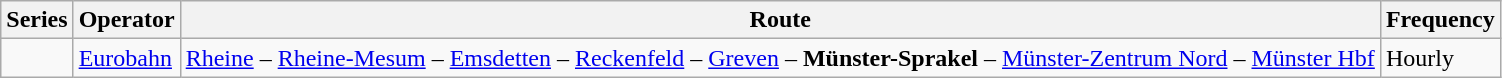<table class="wikitable vatop">
<tr>
<th>Series</th>
<th>Operator</th>
<th>Route</th>
<th>Frequency</th>
</tr>
<tr>
<td></td>
<td><a href='#'>Eurobahn</a></td>
<td><a href='#'>Rheine</a> – <a href='#'>Rheine-Mesum</a> – <a href='#'>Emsdetten</a> – <a href='#'>Reckenfeld</a> – <a href='#'>Greven</a> – <strong>Münster-Sprakel</strong> – <a href='#'>Münster-Zentrum Nord</a> – <a href='#'>Münster Hbf</a></td>
<td>Hourly</td>
</tr>
</table>
